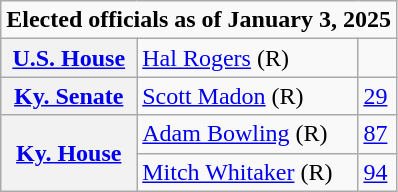<table class=wikitable>
<tr>
<td colspan="3"><strong>Elected officials as of January 3, 2025</strong></td>
</tr>
<tr>
<th scope=row><a href='#'>U.S. House</a></th>
<td><a href='#'>Hal Rogers</a> (R)</td>
<td></td>
</tr>
<tr>
<th scope=row><a href='#'>Ky. Senate</a></th>
<td><a href='#'>Scott Madon</a> (R)</td>
<td><a href='#'>29</a></td>
</tr>
<tr>
<th rowspan=2><a href='#'>Ky. House</a></th>
<td><a href='#'>Adam Bowling</a> (R)</td>
<td><a href='#'>87</a></td>
</tr>
<tr>
<td><a href='#'>Mitch Whitaker</a> (R)</td>
<td><a href='#'>94</a></td>
</tr>
</table>
